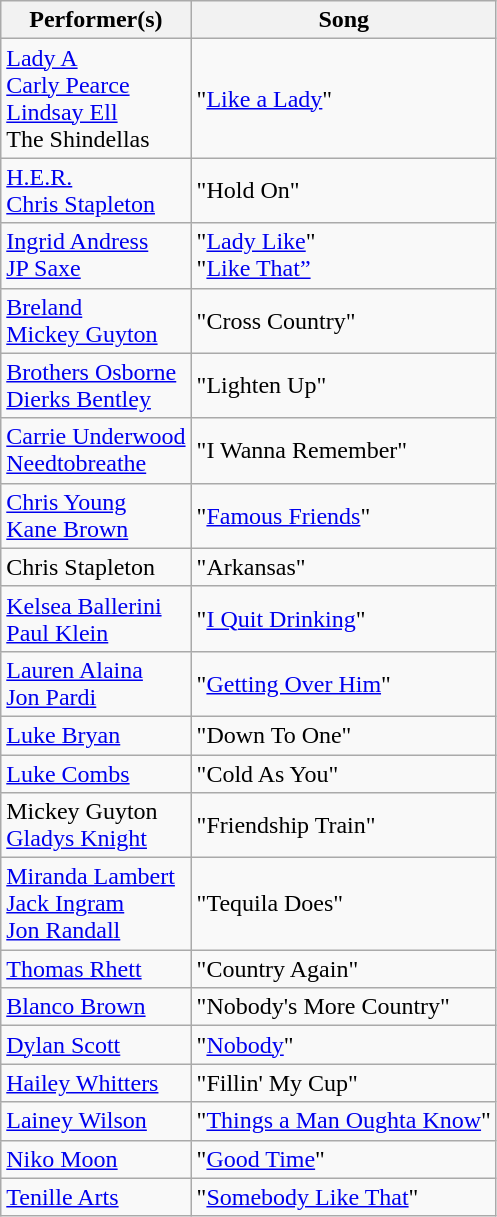<table class="wikitable">
<tr>
<th>Performer(s)</th>
<th>Song</th>
</tr>
<tr>
<td><a href='#'>Lady A</a><br><a href='#'>Carly Pearce</a><br><a href='#'>Lindsay Ell</a><br>The Shindellas</td>
<td>"<a href='#'>Like a Lady</a>"</td>
</tr>
<tr>
<td><a href='#'>H.E.R.</a><br><a href='#'>Chris Stapleton</a></td>
<td>"Hold On"</td>
</tr>
<tr>
<td><a href='#'>Ingrid Andress</a><br><a href='#'>JP Saxe</a></td>
<td>"<a href='#'>Lady Like</a>"<br>"<a href='#'>Like That”</a></td>
</tr>
<tr>
<td><a href='#'>Breland</a><br><a href='#'>Mickey Guyton</a></td>
<td>"Cross Country"</td>
</tr>
<tr>
<td><a href='#'>Brothers Osborne</a><br><a href='#'>Dierks Bentley</a></td>
<td>"Lighten Up"</td>
</tr>
<tr>
<td><a href='#'>Carrie Underwood</a><br><a href='#'>Needtobreathe</a></td>
<td>"I Wanna Remember"</td>
</tr>
<tr>
<td><a href='#'>Chris Young</a><br><a href='#'>Kane Brown</a></td>
<td>"<a href='#'>Famous Friends</a>"</td>
</tr>
<tr>
<td>Chris Stapleton</td>
<td>"Arkansas"</td>
</tr>
<tr>
<td><a href='#'>Kelsea Ballerini</a><br><a href='#'>Paul Klein</a></td>
<td>"<a href='#'>I Quit Drinking</a>"</td>
</tr>
<tr>
<td><a href='#'>Lauren Alaina</a><br><a href='#'>Jon Pardi</a></td>
<td>"<a href='#'>Getting Over Him</a>"</td>
</tr>
<tr>
<td><a href='#'>Luke Bryan</a></td>
<td>"Down To One"</td>
</tr>
<tr>
<td><a href='#'>Luke Combs</a></td>
<td>"Cold As You"</td>
</tr>
<tr>
<td>Mickey Guyton<br><a href='#'>Gladys Knight</a></td>
<td>"Friendship Train"</td>
</tr>
<tr>
<td><a href='#'>Miranda Lambert</a><br><a href='#'>Jack Ingram</a><br><a href='#'>Jon Randall</a></td>
<td>"Tequila Does"</td>
</tr>
<tr>
<td><a href='#'>Thomas Rhett</a></td>
<td>"Country Again"</td>
</tr>
<tr>
<td><a href='#'>Blanco Brown</a></td>
<td>"Nobody's More Country"</td>
</tr>
<tr>
<td><a href='#'>Dylan Scott</a></td>
<td>"<a href='#'>Nobody</a>"</td>
</tr>
<tr>
<td><a href='#'>Hailey Whitters</a></td>
<td>"Fillin' My Cup"</td>
</tr>
<tr>
<td><a href='#'>Lainey Wilson</a></td>
<td>"<a href='#'>Things a Man Oughta Know</a>"</td>
</tr>
<tr>
<td><a href='#'>Niko Moon</a></td>
<td>"<a href='#'>Good Time</a>"</td>
</tr>
<tr>
<td><a href='#'>Tenille Arts</a></td>
<td>"<a href='#'>Somebody Like That</a>"</td>
</tr>
</table>
